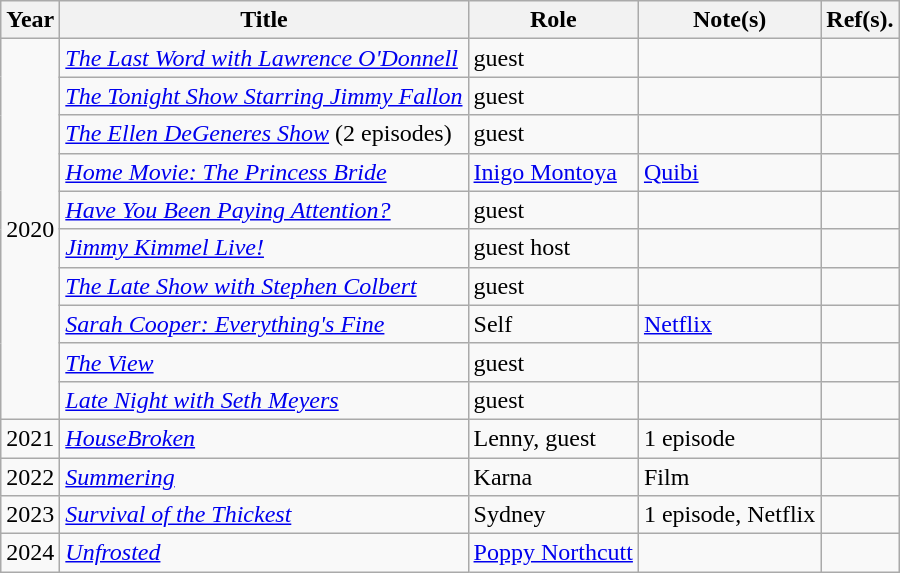<table class="wikitable sortable">
<tr>
<th scope=col>Year</th>
<th scope=col>Title</th>
<th scope=col>Role</th>
<th scope=col>Note(s)</th>
<th scope=col class=unsortable>Ref(s).</th>
</tr>
<tr>
<td rowspan="10">2020</td>
<td><em><a href='#'>The Last Word with Lawrence O'Donnell</a></em></td>
<td>guest</td>
<td></td>
<td></td>
</tr>
<tr>
<td><em><a href='#'>The Tonight Show Starring Jimmy Fallon</a></em></td>
<td>guest</td>
<td></td>
<td></td>
</tr>
<tr>
<td><em><a href='#'>The Ellen DeGeneres Show</a></em> (2 episodes)</td>
<td>guest</td>
<td></td>
<td></td>
</tr>
<tr>
<td><em><a href='#'>Home Movie: The Princess Bride</a></em></td>
<td><a href='#'>Inigo Montoya</a></td>
<td><a href='#'>Quibi</a></td>
<td></td>
</tr>
<tr>
<td><em><a href='#'>Have You Been Paying Attention?</a></em></td>
<td>guest</td>
<td></td>
<td></td>
</tr>
<tr>
<td><em><a href='#'>Jimmy Kimmel Live!</a></em></td>
<td>guest host</td>
<td></td>
<td></td>
</tr>
<tr>
<td><em><a href='#'>The Late Show with Stephen Colbert</a></em></td>
<td>guest</td>
<td></td>
<td></td>
</tr>
<tr>
<td><em><a href='#'>Sarah Cooper: Everything's Fine</a></em></td>
<td>Self</td>
<td><a href='#'>Netflix</a></td>
<td></td>
</tr>
<tr>
<td><em><a href='#'>The View</a></em></td>
<td>guest</td>
<td></td>
<td></td>
</tr>
<tr>
<td><em><a href='#'>Late Night with Seth Meyers</a></em></td>
<td>guest</td>
<td></td>
<td></td>
</tr>
<tr>
<td>2021</td>
<td><em><a href='#'>HouseBroken</a></em></td>
<td>Lenny, guest</td>
<td>1 episode</td>
<td></td>
</tr>
<tr>
<td>2022</td>
<td><em><a href='#'>Summering</a></em></td>
<td>Karna</td>
<td>Film</td>
<td></td>
</tr>
<tr>
<td>2023</td>
<td><em><a href='#'>Survival of the Thickest</a></em></td>
<td>Sydney</td>
<td>1 episode, Netflix</td>
<td></td>
</tr>
<tr>
<td>2024</td>
<td><em><a href='#'>Unfrosted</a></em></td>
<td><a href='#'>Poppy Northcutt</a></td>
<td></td>
<td></td>
</tr>
</table>
